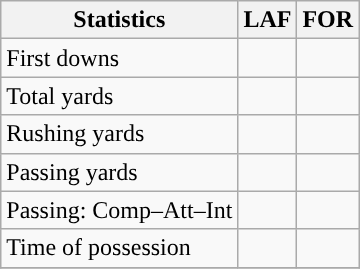<table class="wikitable" style="float: left;">
<tr>
<th>Statistics</th>
<th>LAF</th>
<th>FOR</th>
</tr>
<tr>
<td>First downs</td>
<td></td>
<td></td>
</tr>
<tr>
<td>Total yards</td>
<td></td>
<td></td>
</tr>
<tr>
<td>Rushing yards</td>
<td></td>
<td></td>
</tr>
<tr>
<td>Passing yards</td>
<td></td>
<td></td>
</tr>
<tr>
<td>Passing: Comp–Att–Int</td>
<td></td>
<td></td>
</tr>
<tr>
<td>Time of possession</td>
<td></td>
<td></td>
</tr>
<tr>
</tr>
</table>
